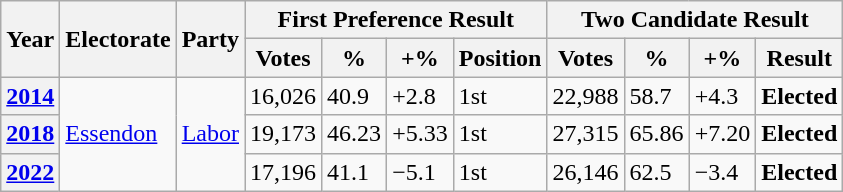<table class="wikitable">
<tr>
<th rowspan="2">Year</th>
<th rowspan="2">Electorate</th>
<th rowspan="2">Party</th>
<th colspan="4">First Preference Result</th>
<th colspan="4">Two Candidate Result</th>
</tr>
<tr>
<th>Votes</th>
<th>%</th>
<th>+%</th>
<th>Position</th>
<th>Votes</th>
<th>%</th>
<th>+%</th>
<th>Result</th>
</tr>
<tr>
<th><a href='#'>2014</a></th>
<td rowspan="3"><a href='#'>Essendon</a></td>
<td rowspan="3"><a href='#'>Labor</a></td>
<td>16,026</td>
<td>40.9</td>
<td>+2.8</td>
<td>1st</td>
<td>22,988</td>
<td>58.7</td>
<td>+4.3</td>
<td><strong>Elected</strong></td>
</tr>
<tr>
<th><a href='#'>2018</a></th>
<td>19,173</td>
<td>46.23</td>
<td>+5.33</td>
<td>1st</td>
<td>27,315</td>
<td>65.86</td>
<td>+7.20</td>
<td><strong>Elected</strong></td>
</tr>
<tr>
<th><a href='#'>2022</a></th>
<td>17,196</td>
<td>41.1</td>
<td>−5.1</td>
<td>1st</td>
<td>26,146</td>
<td>62.5</td>
<td>−3.4</td>
<td><strong>Elected</strong></td>
</tr>
</table>
